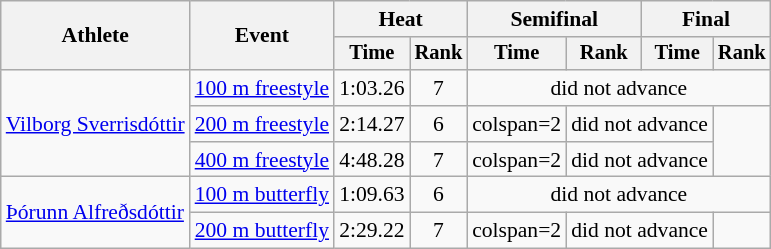<table class=wikitable style="font-size:90%">
<tr>
<th rowspan="2">Athlete</th>
<th rowspan="2">Event</th>
<th colspan="2">Heat</th>
<th colspan="2">Semifinal</th>
<th colspan="2">Final</th>
</tr>
<tr style="font-size:95%">
<th>Time</th>
<th>Rank</th>
<th>Time</th>
<th>Rank</th>
<th>Time</th>
<th>Rank</th>
</tr>
<tr align=center>
<td align=left rowspan=3><a href='#'>Vilborg Sverrisdóttir</a></td>
<td align=left><a href='#'>100 m freestyle</a></td>
<td>1:03.26</td>
<td>7</td>
<td colspan=4>did not advance</td>
</tr>
<tr align=center>
<td align=left><a href='#'>200 m freestyle</a></td>
<td>2:14.27</td>
<td>6</td>
<td>colspan=2 </td>
<td colspan=2>did not advance</td>
</tr>
<tr align=center>
<td align=left><a href='#'>400 m freestyle</a></td>
<td>4:48.28</td>
<td>7</td>
<td>colspan=2 </td>
<td colspan=2>did not advance</td>
</tr>
<tr align=center>
<td align=left rowspan=2><a href='#'>Þórunn Alfreðsdóttir</a></td>
<td align=left><a href='#'>100 m butterfly</a></td>
<td>1:09.63</td>
<td>6</td>
<td colspan=4>did not advance</td>
</tr>
<tr align=center>
<td align=left><a href='#'>200 m butterfly</a></td>
<td>2:29.22</td>
<td>7</td>
<td>colspan=2 </td>
<td colspan=2>did not advance</td>
</tr>
</table>
